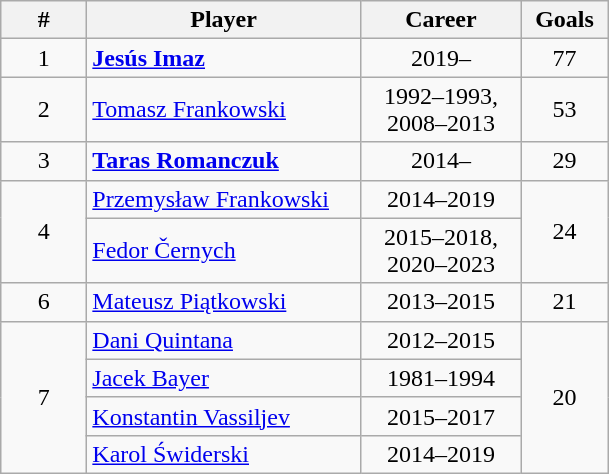<table class="wikitable" style="text-align: center;">
<tr>
<th width=50px>#</th>
<th width=175px>Player</th>
<th width=100px>Career</th>
<th width=50px>Goals</th>
</tr>
<tr>
<td>1</td>
<td style="text-align:left;"><strong><a href='#'>Jesús Imaz</a></strong></td>
<td>2019–</td>
<td>77</td>
</tr>
<tr>
<td>2</td>
<td style="text-align:left;"><a href='#'>Tomasz Frankowski</a></td>
<td>1992–1993, 2008–2013</td>
<td>53</td>
</tr>
<tr>
<td>3</td>
<td style="text-align:left;"><strong><a href='#'>Taras Romanczuk</a></strong></td>
<td>2014–</td>
<td>29</td>
</tr>
<tr>
<td rowspan=2>4</td>
<td style="text-align:left;"><a href='#'>Przemysław Frankowski</a></td>
<td>2014–2019</td>
<td rowspan=2>24</td>
</tr>
<tr>
<td style="text-align:left;"><a href='#'>Fedor Černych</a></td>
<td>2015–2018, 2020–2023</td>
</tr>
<tr>
<td>6</td>
<td style="text-align:left;"><a href='#'>Mateusz Piątkowski</a></td>
<td>2013–2015</td>
<td>21</td>
</tr>
<tr>
<td rowspan=4>7</td>
<td style="text-align:left;"><a href='#'>Dani Quintana</a></td>
<td>2012–2015</td>
<td rowspan=4>20</td>
</tr>
<tr>
<td style="text-align:left;"><a href='#'>Jacek Bayer</a></td>
<td>1981–1994</td>
</tr>
<tr>
<td style="text-align:left;"><a href='#'>Konstantin Vassiljev</a></td>
<td>2015–2017</td>
</tr>
<tr>
<td style="text-align:left;"><a href='#'>Karol Świderski</a></td>
<td>2014–2019</td>
</tr>
</table>
